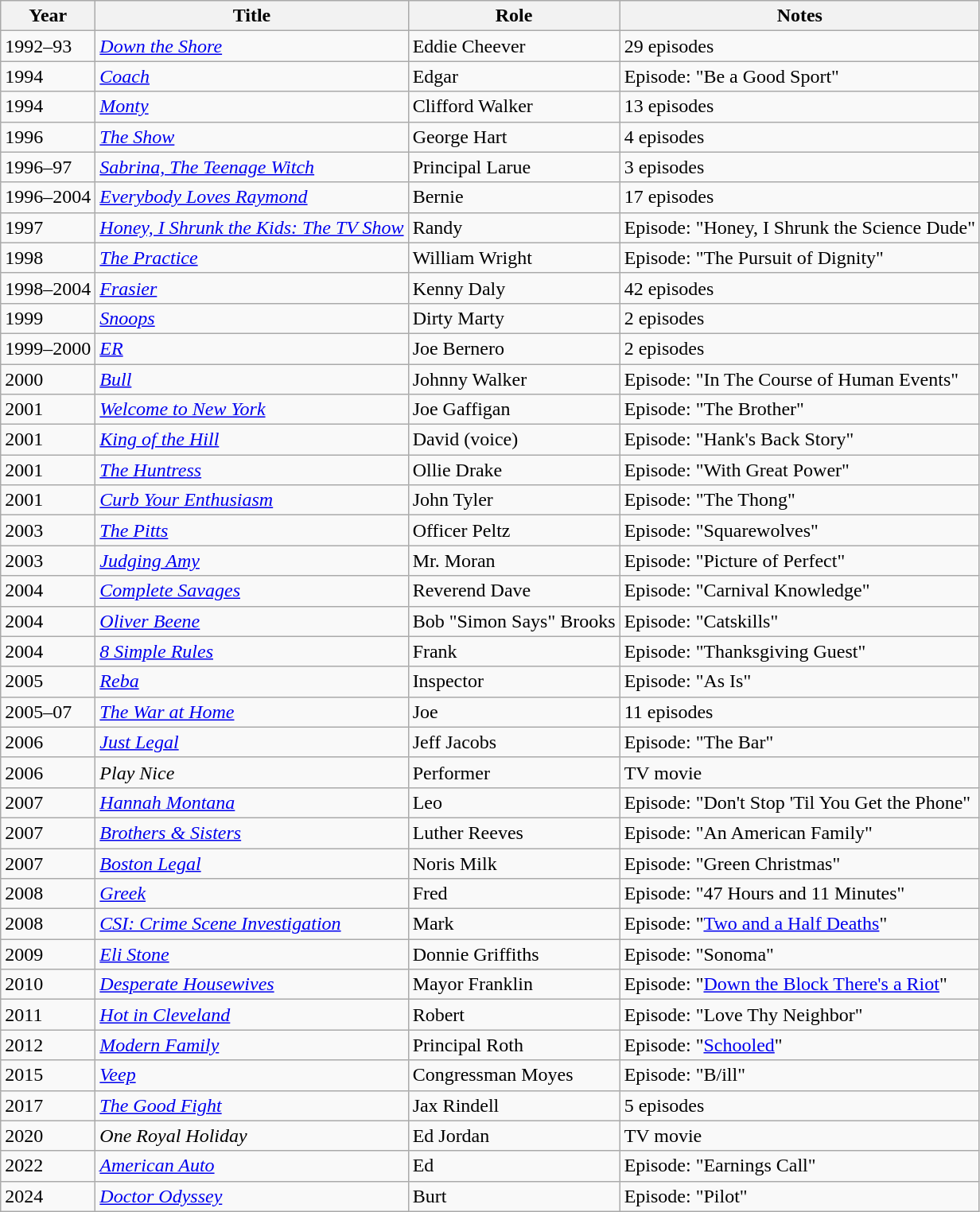<table class="wikitable sortable">
<tr>
<th>Year</th>
<th>Title</th>
<th>Role</th>
<th class="unsortable">Notes</th>
</tr>
<tr>
<td>1992–93</td>
<td><em><a href='#'>Down the Shore</a></em></td>
<td>Eddie Cheever</td>
<td>29 episodes</td>
</tr>
<tr>
<td>1994</td>
<td><em><a href='#'>Coach</a></em></td>
<td>Edgar</td>
<td>Episode: "Be a Good Sport"</td>
</tr>
<tr>
<td>1994</td>
<td><em><a href='#'>Monty</a></em></td>
<td>Clifford Walker</td>
<td>13 episodes</td>
</tr>
<tr>
<td>1996</td>
<td><em><a href='#'>The Show</a></em></td>
<td>George Hart</td>
<td>4 episodes</td>
</tr>
<tr>
<td>1996–97</td>
<td><em><a href='#'>Sabrina, The Teenage Witch</a></em></td>
<td>Principal Larue</td>
<td>3 episodes</td>
</tr>
<tr>
<td>1996–2004</td>
<td><em><a href='#'>Everybody Loves Raymond</a></em></td>
<td>Bernie</td>
<td>17 episodes</td>
</tr>
<tr>
<td>1997</td>
<td><em><a href='#'>Honey, I Shrunk the Kids: The TV Show</a></em></td>
<td>Randy</td>
<td>Episode: "Honey, I Shrunk the Science Dude"</td>
</tr>
<tr>
<td>1998</td>
<td><em><a href='#'>The Practice</a></em></td>
<td>William Wright</td>
<td>Episode: "The Pursuit of Dignity"</td>
</tr>
<tr>
<td>1998–2004</td>
<td><em><a href='#'>Frasier</a></em></td>
<td>Kenny Daly</td>
<td>42 episodes</td>
</tr>
<tr>
<td>1999</td>
<td><em><a href='#'>Snoops</a></em></td>
<td>Dirty Marty</td>
<td>2 episodes</td>
</tr>
<tr>
<td>1999–2000</td>
<td><em><a href='#'>ER</a></em></td>
<td>Joe Bernero</td>
<td>2 episodes</td>
</tr>
<tr>
<td>2000</td>
<td><em><a href='#'>Bull</a></em></td>
<td>Johnny Walker</td>
<td>Episode: "In The Course of Human Events"</td>
</tr>
<tr>
<td>2001</td>
<td><em><a href='#'>Welcome to New York</a></em></td>
<td>Joe Gaffigan</td>
<td>Episode: "The Brother"</td>
</tr>
<tr>
<td>2001</td>
<td><em><a href='#'>King of the Hill</a></em></td>
<td>David (voice)</td>
<td>Episode: "Hank's Back Story"</td>
</tr>
<tr>
<td>2001</td>
<td><em><a href='#'>The Huntress</a></em></td>
<td>Ollie Drake</td>
<td>Episode: "With Great Power"</td>
</tr>
<tr>
<td>2001</td>
<td><em><a href='#'>Curb Your Enthusiasm</a></em></td>
<td>John Tyler</td>
<td>Episode: "The Thong"</td>
</tr>
<tr>
<td>2003</td>
<td><em><a href='#'>The Pitts</a></em></td>
<td>Officer Peltz</td>
<td>Episode: "Squarewolves"</td>
</tr>
<tr>
<td>2003</td>
<td><em><a href='#'>Judging Amy</a></em></td>
<td>Mr. Moran</td>
<td>Episode: "Picture of Perfect"</td>
</tr>
<tr>
<td>2004</td>
<td><em><a href='#'>Complete Savages</a></em></td>
<td>Reverend Dave</td>
<td>Episode: "Carnival Knowledge"</td>
</tr>
<tr>
<td>2004</td>
<td><em><a href='#'>Oliver Beene</a></em></td>
<td>Bob "Simon Says" Brooks</td>
<td>Episode: "Catskills"</td>
</tr>
<tr>
<td>2004</td>
<td><em><a href='#'>8 Simple Rules</a></em></td>
<td>Frank</td>
<td>Episode: "Thanksgiving Guest"</td>
</tr>
<tr>
<td>2005</td>
<td><em><a href='#'>Reba</a></em></td>
<td>Inspector</td>
<td>Episode: "As Is"</td>
</tr>
<tr>
<td>2005–07</td>
<td><em><a href='#'>The War at Home</a></em></td>
<td>Joe</td>
<td>11 episodes</td>
</tr>
<tr>
<td>2006</td>
<td><em><a href='#'>Just Legal</a></em></td>
<td>Jeff Jacobs</td>
<td>Episode: "The Bar"</td>
</tr>
<tr>
<td>2006</td>
<td><em>Play Nice</em></td>
<td>Performer</td>
<td>TV movie</td>
</tr>
<tr>
<td>2007</td>
<td><em><a href='#'>Hannah Montana</a></em></td>
<td>Leo</td>
<td>Episode: "Don't Stop 'Til You Get the Phone"</td>
</tr>
<tr>
<td>2007</td>
<td><em><a href='#'>Brothers & Sisters</a></em></td>
<td>Luther Reeves</td>
<td>Episode: "An American Family"</td>
</tr>
<tr>
<td>2007</td>
<td><em><a href='#'>Boston Legal</a></em></td>
<td>Noris Milk</td>
<td>Episode: "Green Christmas"</td>
</tr>
<tr>
<td>2008</td>
<td><em><a href='#'>Greek</a></em></td>
<td>Fred</td>
<td>Episode: "47 Hours and 11 Minutes"</td>
</tr>
<tr>
<td>2008</td>
<td><em><a href='#'>CSI: Crime Scene Investigation</a></em></td>
<td>Mark</td>
<td>Episode: "<a href='#'>Two and a Half Deaths</a>"</td>
</tr>
<tr>
<td>2009</td>
<td><em><a href='#'>Eli Stone</a></em></td>
<td>Donnie Griffiths</td>
<td>Episode: "Sonoma"</td>
</tr>
<tr>
<td>2010</td>
<td><em><a href='#'>Desperate Housewives</a></em></td>
<td>Mayor Franklin</td>
<td>Episode: "<a href='#'>Down the Block There's a Riot</a>"</td>
</tr>
<tr>
<td>2011</td>
<td><em><a href='#'>Hot in Cleveland</a></em></td>
<td>Robert</td>
<td>Episode: "Love Thy Neighbor"</td>
</tr>
<tr>
<td>2012</td>
<td><em><a href='#'>Modern Family</a></em></td>
<td>Principal Roth</td>
<td>Episode: "<a href='#'>Schooled</a>"</td>
</tr>
<tr>
<td>2015</td>
<td><em><a href='#'>Veep</a></em></td>
<td>Congressman Moyes</td>
<td>Episode: "B/ill"</td>
</tr>
<tr>
<td>2017</td>
<td><em><a href='#'>The Good Fight</a></em></td>
<td>Jax Rindell</td>
<td>5 episodes</td>
</tr>
<tr>
<td>2020</td>
<td><em>One Royal Holiday</em></td>
<td>Ed Jordan</td>
<td>TV movie</td>
</tr>
<tr>
<td>2022</td>
<td><em><a href='#'>American Auto</a></em></td>
<td>Ed</td>
<td>Episode: "Earnings Call"</td>
</tr>
<tr>
<td>2024</td>
<td><em><a href='#'>Doctor Odyssey</a></em></td>
<td>Burt</td>
<td>Episode: "Pilot"</td>
</tr>
</table>
